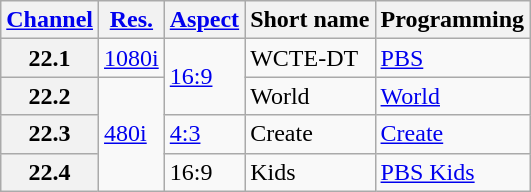<table class="wikitable">
<tr>
<th><a href='#'>Channel</a></th>
<th><a href='#'>Res.</a></th>
<th><a href='#'>Aspect</a></th>
<th>Short name</th>
<th>Programming</th>
</tr>
<tr>
<th scope = "row">22.1</th>
<td><a href='#'>1080i</a></td>
<td rowspan="2"><a href='#'>16:9</a></td>
<td>WCTE-DT</td>
<td><a href='#'>PBS</a></td>
</tr>
<tr>
<th scope = "row">22.2</th>
<td rowspan="3"><a href='#'>480i</a></td>
<td>World</td>
<td><a href='#'>World</a></td>
</tr>
<tr>
<th scope = "row">22.3</th>
<td><a href='#'>4:3</a></td>
<td>Create</td>
<td><a href='#'>Create</a></td>
</tr>
<tr>
<th scope = "row">22.4</th>
<td>16:9</td>
<td>Kids</td>
<td><a href='#'>PBS Kids</a></td>
</tr>
</table>
